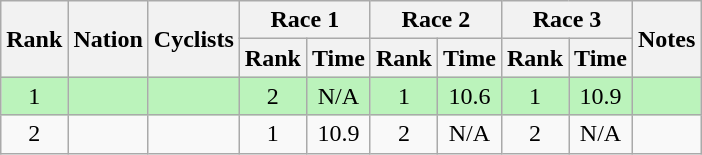<table class="wikitable sortable" style="text-align:center">
<tr>
<th rowspan=2>Rank</th>
<th rowspan=2>Nation</th>
<th rowspan=2>Cyclists</th>
<th colspan=2>Race 1</th>
<th colspan=2>Race 2</th>
<th colspan=2>Race 3</th>
<th rowspan=2>Notes</th>
</tr>
<tr>
<th>Rank</th>
<th>Time</th>
<th>Rank</th>
<th>Time</th>
<th>Rank</th>
<th>Time</th>
</tr>
<tr bgcolor=bbf3bb>
<td>1</td>
<td align=left></td>
<td align=left></td>
<td>2</td>
<td>N/A</td>
<td>1</td>
<td>10.6</td>
<td>1</td>
<td>10.9</td>
<td></td>
</tr>
<tr>
<td>2</td>
<td align=left></td>
<td align=left></td>
<td>1</td>
<td>10.9</td>
<td>2</td>
<td>N/A</td>
<td>2</td>
<td>N/A</td>
<td></td>
</tr>
</table>
